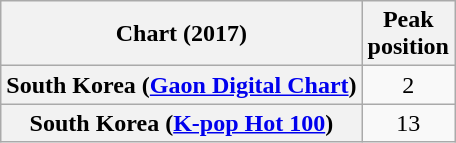<table class="wikitable sortable plainrowheaders" style="text-align:center;">
<tr>
<th>Chart (2017)</th>
<th>Peak<br>position</th>
</tr>
<tr>
<th scope="row">South Korea (<a href='#'>Gaon Digital Chart</a>)</th>
<td>2</td>
</tr>
<tr>
<th scope="row">South Korea (<a href='#'>K-pop Hot 100</a>)</th>
<td>13</td>
</tr>
</table>
